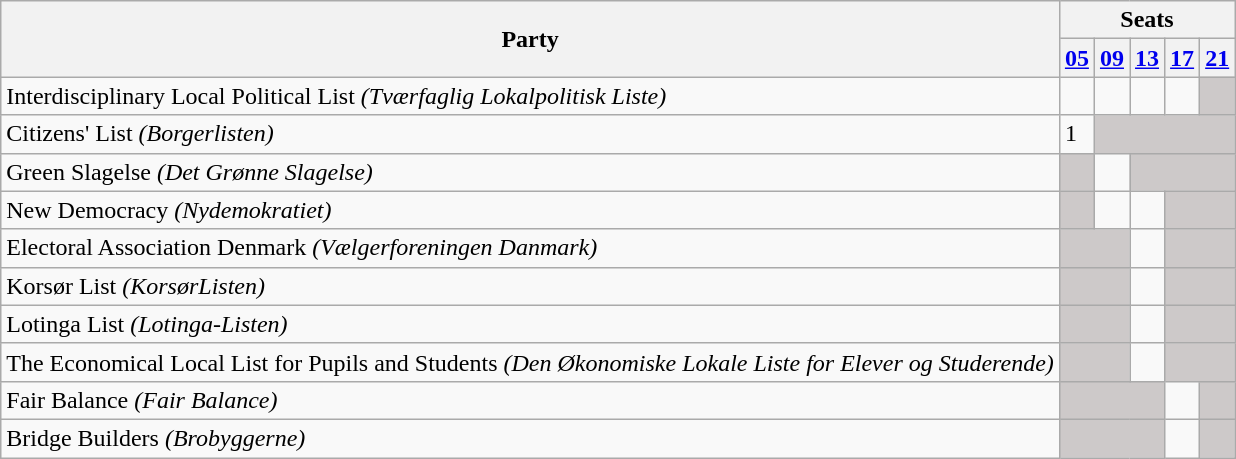<table class="wikitable">
<tr>
<th rowspan=2>Party</th>
<th colspan=11>Seats</th>
</tr>
<tr>
<th><a href='#'>05</a></th>
<th><a href='#'>09</a></th>
<th><a href='#'>13</a></th>
<th><a href='#'>17</a></th>
<th><a href='#'>21</a></th>
</tr>
<tr>
<td>Interdisciplinary Local Political List <em>(Tværfaglig Lokalpolitisk Liste)</em></td>
<td></td>
<td></td>
<td></td>
<td></td>
<td style="background:#CDC9C9;"></td>
</tr>
<tr>
<td>Citizens' List <em>(Borgerlisten)</em></td>
<td>1</td>
<td style="background:#CDC9C9;" colspan=4></td>
</tr>
<tr>
<td>Green Slagelse <em>(Det Grønne Slagelse)</em></td>
<td style="background:#CDC9C9;"></td>
<td></td>
<td style="background:#CDC9C9;" colspan=3></td>
</tr>
<tr>
<td>New Democracy <em>(Nydemokratiet)</em></td>
<td style="background:#CDC9C9;"></td>
<td></td>
<td></td>
<td style="background:#CDC9C9;" colspan=2></td>
</tr>
<tr>
<td>Electoral Association Denmark <em>(Vælgerforeningen Danmark)</em></td>
<td style="background:#CDC9C9;" colspan=2></td>
<td></td>
<td style="background:#CDC9C9;" colspan=2></td>
</tr>
<tr>
<td>Korsør List <em>(KorsørListen)</em></td>
<td style="background:#CDC9C9;" colspan=2></td>
<td></td>
<td style="background:#CDC9C9;" colspan=2></td>
</tr>
<tr>
<td>Lotinga List <em>(Lotinga-Listen)</em></td>
<td style="background:#CDC9C9;" colspan=2></td>
<td></td>
<td style="background:#CDC9C9;" colspan=2></td>
</tr>
<tr>
<td>The Economical Local List for Pupils and Students <em>(Den Økonomiske Lokale Liste for Elever og Studerende)</em></td>
<td style="background:#CDC9C9;" colspan=2></td>
<td></td>
<td style="background:#CDC9C9;" colspan=2></td>
</tr>
<tr>
<td>Fair Balance <em>(Fair Balance)</em></td>
<td style="background:#CDC9C9;" colspan=3></td>
<td></td>
<td style="background:#CDC9C9;"></td>
</tr>
<tr>
<td>Bridge Builders <em>(Brobyggerne)</em></td>
<td style="background:#CDC9C9;" colspan=3></td>
<td></td>
<td style="background:#CDC9C9;"></td>
</tr>
</table>
